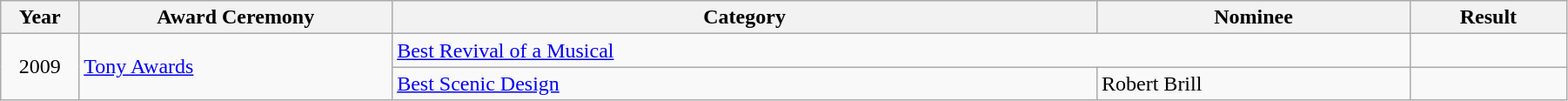<table class="wikitable" style="width:95%;">
<tr>
<th style="width:5%;">Year</th>
<th style="width:20%;">Award Ceremony</th>
<th style="width:45%;">Category</th>
<th style="width:20%;">Nominee</th>
<th style="width:10%;">Result</th>
</tr>
<tr>
<td rowspan="2" style="text-align:center;">2009</td>
<td rowspan="2"><a href='#'>Tony Awards</a></td>
<td colspan="2"><a href='#'>Best Revival of a Musical</a></td>
<td></td>
</tr>
<tr>
<td><a href='#'>Best Scenic Design</a></td>
<td>Robert Brill</td>
<td></td>
</tr>
</table>
